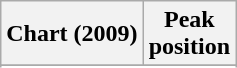<table class="wikitable sortable plainrowheaders" style="text-align:center">
<tr>
<th scope="col">Chart (2009)</th>
<th scope="col">Peak<br>position</th>
</tr>
<tr>
</tr>
<tr>
</tr>
</table>
